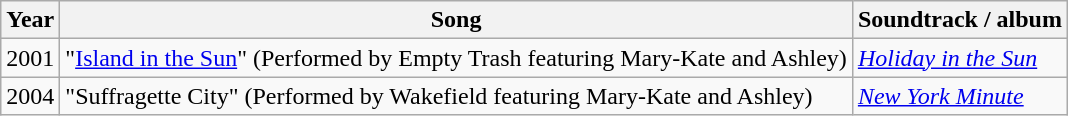<table class="wikitable">
<tr>
<th>Year</th>
<th>Song</th>
<th>Soundtrack / album</th>
</tr>
<tr>
<td>2001</td>
<td>"<a href='#'>Island in the Sun</a>" (Performed by Empty Trash featuring Mary-Kate and Ashley)</td>
<td><em><a href='#'>Holiday in the Sun</a></em></td>
</tr>
<tr>
<td>2004</td>
<td>"Suffragette City" (Performed by Wakefield featuring Mary-Kate and Ashley)</td>
<td><em><a href='#'>New York Minute</a></em></td>
</tr>
</table>
